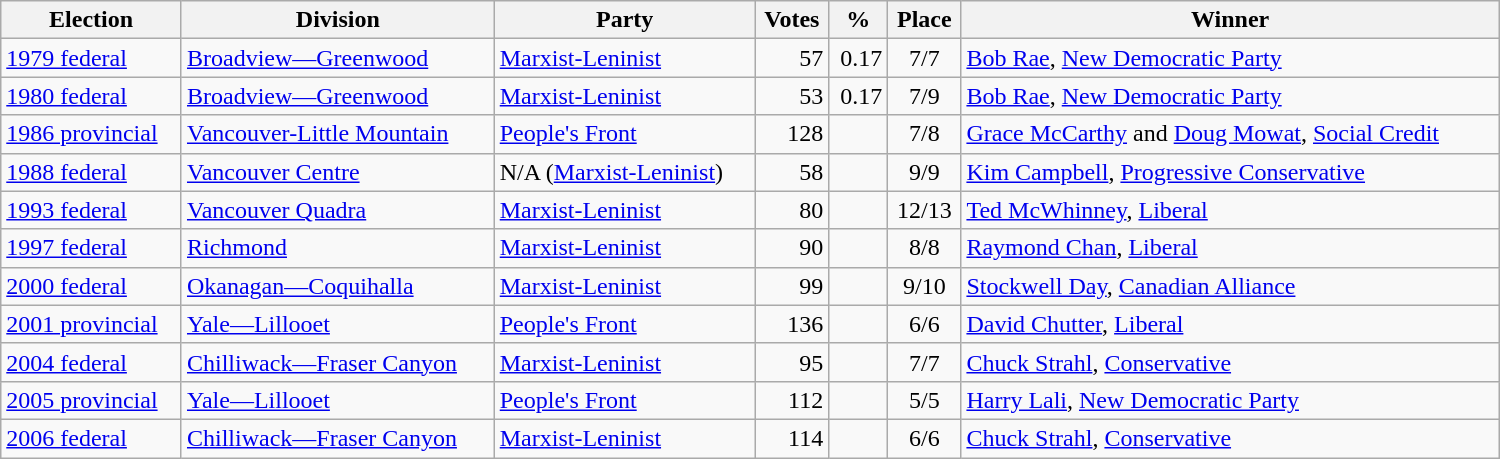<table class="wikitable" width="1000">
<tr>
<th align="left">Election</th>
<th align="left">Division</th>
<th align="left">Party</th>
<th align="right">Votes</th>
<th align="right">%</th>
<th align="center">Place</th>
<th align="center">Winner</th>
</tr>
<tr>
<td align="left"><a href='#'>1979 federal</a></td>
<td align="left"><a href='#'>Broadview—Greenwood</a></td>
<td align="left"><a href='#'>Marxist-Leninist</a></td>
<td align="right">57</td>
<td align="right">0.17</td>
<td align="center">7/7</td>
<td align="left"><a href='#'>Bob Rae</a>, <a href='#'>New Democratic Party</a></td>
</tr>
<tr>
<td align="left"><a href='#'>1980 federal</a></td>
<td align="left"><a href='#'>Broadview—Greenwood</a></td>
<td align="left"><a href='#'>Marxist-Leninist</a></td>
<td align="right">53</td>
<td align="right">0.17</td>
<td align="center">7/9</td>
<td align="left"><a href='#'>Bob Rae</a>, <a href='#'>New Democratic Party</a></td>
</tr>
<tr>
<td align="left"><a href='#'>1986 provincial</a></td>
<td align="left"><a href='#'>Vancouver-Little Mountain</a></td>
<td align="left"><a href='#'>People's Front</a></td>
<td align="right">128</td>
<td align="right"></td>
<td align="center">7/8</td>
<td align="left"><a href='#'>Grace McCarthy</a> and <a href='#'>Doug Mowat</a>, <a href='#'>Social Credit</a></td>
</tr>
<tr>
<td align="left"><a href='#'>1988 federal</a></td>
<td align="left"><a href='#'>Vancouver Centre</a></td>
<td align="left">N/A (<a href='#'>Marxist-Leninist</a>)</td>
<td align="right">58</td>
<td align="right"></td>
<td align="center">9/9</td>
<td align="left"><a href='#'>Kim Campbell</a>, <a href='#'>Progressive Conservative</a></td>
</tr>
<tr>
<td align="left"><a href='#'>1993 federal</a></td>
<td align="left"><a href='#'>Vancouver Quadra</a></td>
<td align="left"><a href='#'>Marxist-Leninist</a></td>
<td align="right">80</td>
<td align="right"></td>
<td align="center">12/13</td>
<td align="left"><a href='#'>Ted McWhinney</a>, <a href='#'>Liberal</a></td>
</tr>
<tr>
<td align="left"><a href='#'>1997 federal</a></td>
<td align="left"><a href='#'>Richmond</a></td>
<td align="left"><a href='#'>Marxist-Leninist</a></td>
<td align="right">90</td>
<td align="right"></td>
<td align="center">8/8</td>
<td align="left"><a href='#'>Raymond Chan</a>, <a href='#'>Liberal</a></td>
</tr>
<tr>
<td align="left"><a href='#'>2000 federal</a></td>
<td align="left"><a href='#'>Okanagan—Coquihalla</a></td>
<td align="left"><a href='#'>Marxist-Leninist</a></td>
<td align="right">99</td>
<td align="right"></td>
<td align="center">9/10</td>
<td align="left"><a href='#'>Stockwell Day</a>, <a href='#'>Canadian Alliance</a></td>
</tr>
<tr>
<td align="left"><a href='#'>2001 provincial</a></td>
<td align="left"><a href='#'>Yale—Lillooet</a></td>
<td align="left"><a href='#'>People's Front</a></td>
<td align="right">136</td>
<td align="right"></td>
<td align="center">6/6</td>
<td align="left"><a href='#'>David Chutter</a>, <a href='#'>Liberal</a></td>
</tr>
<tr>
<td align="left"><a href='#'>2004 federal</a></td>
<td align="left"><a href='#'>Chilliwack—Fraser Canyon</a></td>
<td align="left"><a href='#'>Marxist-Leninist</a></td>
<td align="right">95</td>
<td align="right"></td>
<td align="center">7/7</td>
<td align="left"><a href='#'>Chuck Strahl</a>, <a href='#'>Conservative</a></td>
</tr>
<tr>
<td align="left"><a href='#'>2005 provincial</a></td>
<td align="left"><a href='#'>Yale—Lillooet</a></td>
<td align="left"><a href='#'>People's Front</a></td>
<td align="right">112</td>
<td align="right"></td>
<td align="center">5/5</td>
<td align="left"><a href='#'>Harry Lali</a>, <a href='#'>New Democratic Party</a></td>
</tr>
<tr>
<td align="left"><a href='#'>2006 federal</a></td>
<td align="left"><a href='#'>Chilliwack—Fraser Canyon</a></td>
<td align="left"><a href='#'>Marxist-Leninist</a></td>
<td align="right">114</td>
<td align="right"></td>
<td align="center">6/6</td>
<td align="left"><a href='#'>Chuck Strahl</a>, <a href='#'>Conservative</a></td>
</tr>
</table>
